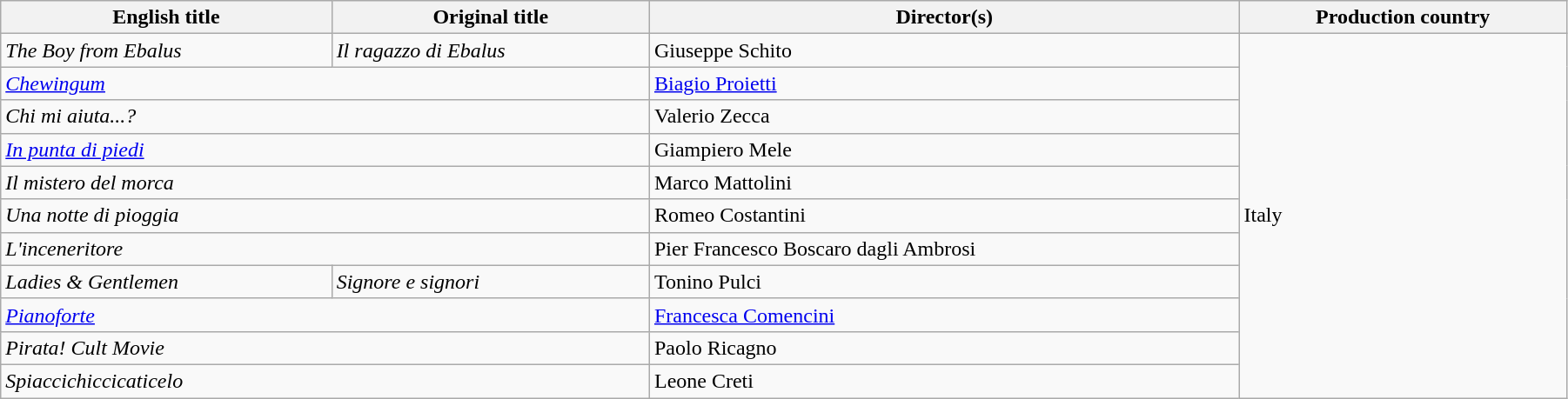<table class="wikitable" width="95%">
<tr>
<th>English title</th>
<th>Original title</th>
<th>Director(s)</th>
<th>Production country</th>
</tr>
<tr>
<td><em>The Boy from Ebalus</em></td>
<td><em>Il ragazzo di Ebalus</em></td>
<td>Giuseppe Schito</td>
<td rowspan="11">Italy</td>
</tr>
<tr>
<td colspan=2><em><a href='#'>Chewingum</a></em></td>
<td><a href='#'>Biagio Proietti</a></td>
</tr>
<tr>
<td colspan=2><em>Chi mi aiuta...?</em></td>
<td>Valerio Zecca</td>
</tr>
<tr>
<td colspan=2><em><a href='#'>In punta di piedi</a></em></td>
<td>Giampiero Mele</td>
</tr>
<tr>
<td colspan=2><em>Il mistero del morca</em></td>
<td>Marco Mattolini</td>
</tr>
<tr>
<td colspan=2><em>Una notte di pioggia</em></td>
<td>Romeo Costantini</td>
</tr>
<tr>
<td colspan=2><em>L'inceneritore</em></td>
<td>Pier Francesco Boscaro dagli Ambrosi</td>
</tr>
<tr>
<td><em>Ladies & Gentlemen</em></td>
<td><em>Signore e signori</em></td>
<td>Tonino Pulci</td>
</tr>
<tr>
<td colspan=2><em><a href='#'>Pianoforte</a></em></td>
<td><a href='#'>Francesca Comencini</a></td>
</tr>
<tr>
<td colspan=2><em>Pirata! Cult Movie</em></td>
<td>Paolo Ricagno</td>
</tr>
<tr>
<td colspan=2><em>Spiaccichiccicaticelo</em></td>
<td>Leone Creti</td>
</tr>
</table>
